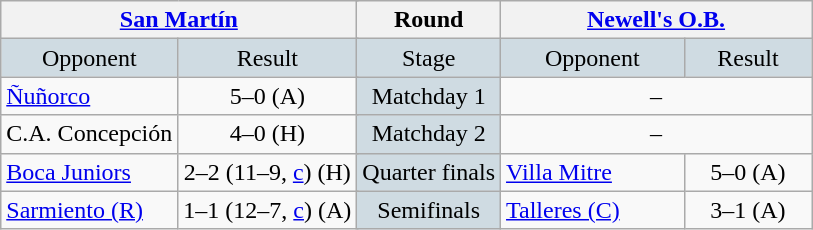<table class="wikitable" style="text-align:center;">
<tr>
<th colspan=3 width=200px><a href='#'>San Martín</a></th>
<th>Round</th>
<th colspan=3 width=200px><a href='#'>Newell's O.B.</a></th>
</tr>
<tr bgcolor= #CFDBE2>
<td>Opponent</td>
<td colspan=2>Result</td>
<td>Stage</td>
<td>Opponent</td>
<td colspan=2>Result</td>
</tr>
<tr>
<td align=left><a href='#'>Ñuñorco</a></td>
<td colspan=2>5–0 (A)</td>
<td bgcolor= #CFDBE2>Matchday 1</td>
<td colspan=2 align=center>– </td>
</tr>
<tr>
<td align=left>C.A. Concepción</td>
<td colspan=2>4–0 (H)</td>
<td bgcolor= #CFDBE2>Matchday 2</td>
<td colspan=2 align=center>– </td>
</tr>
<tr>
<td align=left><a href='#'>Boca Juniors</a></td>
<td colspan=2>2–2 (11–9, <a href='#'>c</a>) (H)</td>
<td bgcolor= #CFDBE2>Quarter finals</td>
<td align=left><a href='#'>Villa Mitre</a></td>
<td colspan=2>5–0 (A)</td>
</tr>
<tr>
<td align=left><a href='#'>Sarmiento (R)</a></td>
<td colspan=2>1–1 (12–7, <a href='#'>c</a>) (A)</td>
<td bgcolor= #CFDBE2>Semifinals</td>
<td align=left><a href='#'>Talleres (C)</a></td>
<td colspan=2>3–1 (A)</td>
</tr>
</table>
